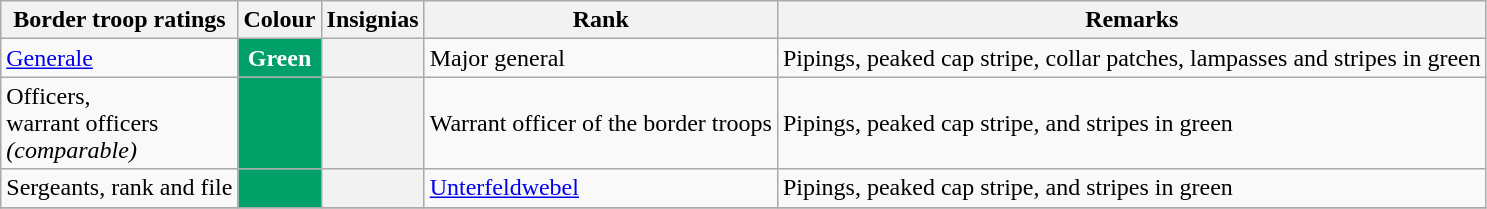<table class="wikitable">
<tr>
<th>Border  troop ratings</th>
<th>Colour</th>
<th>Insignias</th>
<th>Rank</th>
<th>Remarks</th>
</tr>
<tr>
<td><a href='#'>Generale</a></td>
<th align="center" style="background:#00a068; color:white;"><strong>Green</strong></th>
<th align="center"></th>
<td>Major general</td>
<td>Pipings, peaked cap stripe, collar patches, lampasses and stripes in green</td>
</tr>
<tr>
<td>Officers, <br> warrant officers <br> <em>(comparable)</em></td>
<th align="center" style="background:#00a068; color:white;"></th>
<th align="center"></th>
<td>Warrant officer of the border troops</td>
<td>Pipings, peaked cap stripe, and stripes in green</td>
</tr>
<tr>
<td>Sergeants, rank and file</td>
<th align="center" style="background:#00a068; color:white;"></th>
<th align="center"></th>
<td><a href='#'>Unterfeldwebel</a></td>
<td>Pipings, peaked cap stripe, and stripes in green</td>
</tr>
<tr>
</tr>
</table>
